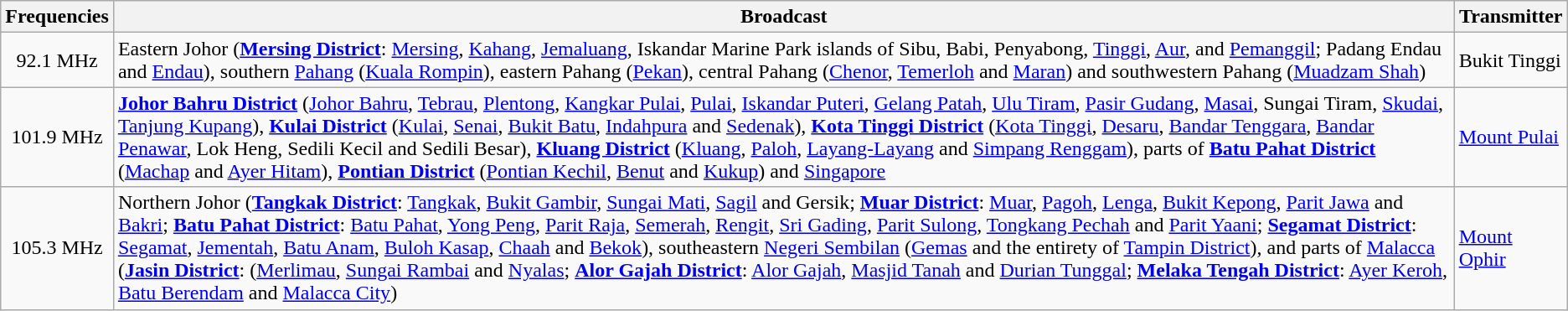<table class="wikitable">
<tr>
<th>Frequencies</th>
<th>Broadcast</th>
<th>Transmitter</th>
</tr>
<tr>
<td style="text-align:center;">92.1 MHz</td>
<td>Eastern Johor (<strong><a href='#'>Mersing District</a></strong>: <a href='#'>Mersing</a>, <a href='#'>Kahang</a>, <a href='#'>Jemaluang</a>, Iskandar Marine Park islands of Sibu, Babi, Penyabong, <a href='#'>Tinggi</a>, <a href='#'>Aur</a>, and <a href='#'>Pemanggil</a>; Padang Endau and <a href='#'>Endau</a>), southern <a href='#'>Pahang</a>  (<a href='#'>Kuala Rompin</a>), eastern Pahang (<a href='#'>Pekan</a>), central Pahang (<a href='#'>Chenor</a>, <a href='#'>Temerloh</a> and <a href='#'>Maran</a>) and southwestern Pahang (<a href='#'>Muadzam Shah</a>)</td>
<td>Bukit Tinggi</td>
</tr>
<tr>
<td style="text-align:center;">101.9 MHz</td>
<td><strong><a href='#'>Johor Bahru District</a></strong> (<a href='#'>Johor Bahru</a>, <a href='#'>Tebrau</a>, <a href='#'>Plentong</a>, <a href='#'>Kangkar Pulai</a>, <a href='#'>Pulai</a>, <a href='#'>Iskandar Puteri</a>, <a href='#'>Gelang Patah</a>, <a href='#'>Ulu Tiram</a>, <a href='#'>Pasir Gudang</a>, <a href='#'>Masai</a>, Sungai Tiram, <a href='#'>Skudai</a>, <a href='#'>Tanjung Kupang</a>), <strong><a href='#'>Kulai District</a></strong> (<a href='#'>Kulai</a>, <a href='#'>Senai</a>, <a href='#'>Bukit Batu</a>, <a href='#'>Indahpura</a> and <a href='#'>Sedenak</a>), <strong><a href='#'>Kota Tinggi District</a></strong> (<a href='#'>Kota Tinggi</a>, <a href='#'>Desaru</a>, <a href='#'>Bandar Tenggara</a>, <a href='#'>Bandar Penawar</a>, Lok Heng, Sedili Kecil and Sedili Besar), <strong><a href='#'>Kluang District</a></strong> (<a href='#'>Kluang</a>, <a href='#'>Paloh</a>, <a href='#'>Layang-Layang</a> and <a href='#'>Simpang Renggam</a>), parts of <strong><a href='#'>Batu Pahat District</a></strong> (<a href='#'>Machap</a> and <a href='#'>Ayer Hitam</a>), <strong><a href='#'>Pontian District</a></strong> (<a href='#'>Pontian Kechil</a>, <a href='#'>Benut</a> and <a href='#'>Kukup</a>) and <a href='#'>Singapore</a></td>
<td><a href='#'>Mount Pulai</a></td>
</tr>
<tr>
<td style="text-align:center;">105.3 MHz</td>
<td>Northern Johor (<strong><a href='#'>Tangkak District</a></strong>: <a href='#'>Tangkak</a>, <a href='#'>Bukit Gambir</a>, <a href='#'>Sungai Mati</a>, <a href='#'>Sagil</a> and Gersik; <strong><a href='#'>Muar District</a></strong>: <a href='#'>Muar</a>, <a href='#'>Pagoh</a>, <a href='#'>Lenga</a>, <a href='#'>Bukit Kepong</a>, <a href='#'>Parit Jawa</a> and <a href='#'>Bakri</a>; <strong><a href='#'>Batu Pahat District</a></strong>: <a href='#'>Batu Pahat</a>, <a href='#'>Yong Peng</a>, <a href='#'>Parit Raja</a>, <a href='#'>Semerah</a>, <a href='#'>Rengit</a>, <a href='#'>Sri Gading</a>, <a href='#'>Parit Sulong</a>, <a href='#'>Tongkang Pechah</a> and <a href='#'>Parit Yaani</a>; <strong><a href='#'>Segamat District</a></strong>: <a href='#'>Segamat</a>, <a href='#'>Jementah</a>, <a href='#'>Batu Anam</a>, <a href='#'>Buloh Kasap</a>, <a href='#'>Chaah</a> and <a href='#'>Bekok</a>), southeastern <a href='#'>Negeri Sembilan</a> (<a href='#'>Gemas</a> and the entirety of <a href='#'>Tampin District</a>), and parts of <a href='#'>Malacca</a> (<strong><a href='#'>Jasin District</a></strong>: (<a href='#'>Merlimau</a>, <a href='#'>Sungai Rambai</a> and <a href='#'>Nyalas</a>; <strong><a href='#'>Alor Gajah District</a></strong>:  <a href='#'>Alor Gajah</a>, <a href='#'>Masjid Tanah</a> and <a href='#'>Durian Tunggal</a>; <strong><a href='#'>Melaka Tengah District</a></strong>: <a href='#'>Ayer Keroh</a>, <a href='#'>Batu Berendam</a> and <a href='#'>Malacca City</a>)</td>
<td><a href='#'>Mount Ophir</a></td>
</tr>
</table>
